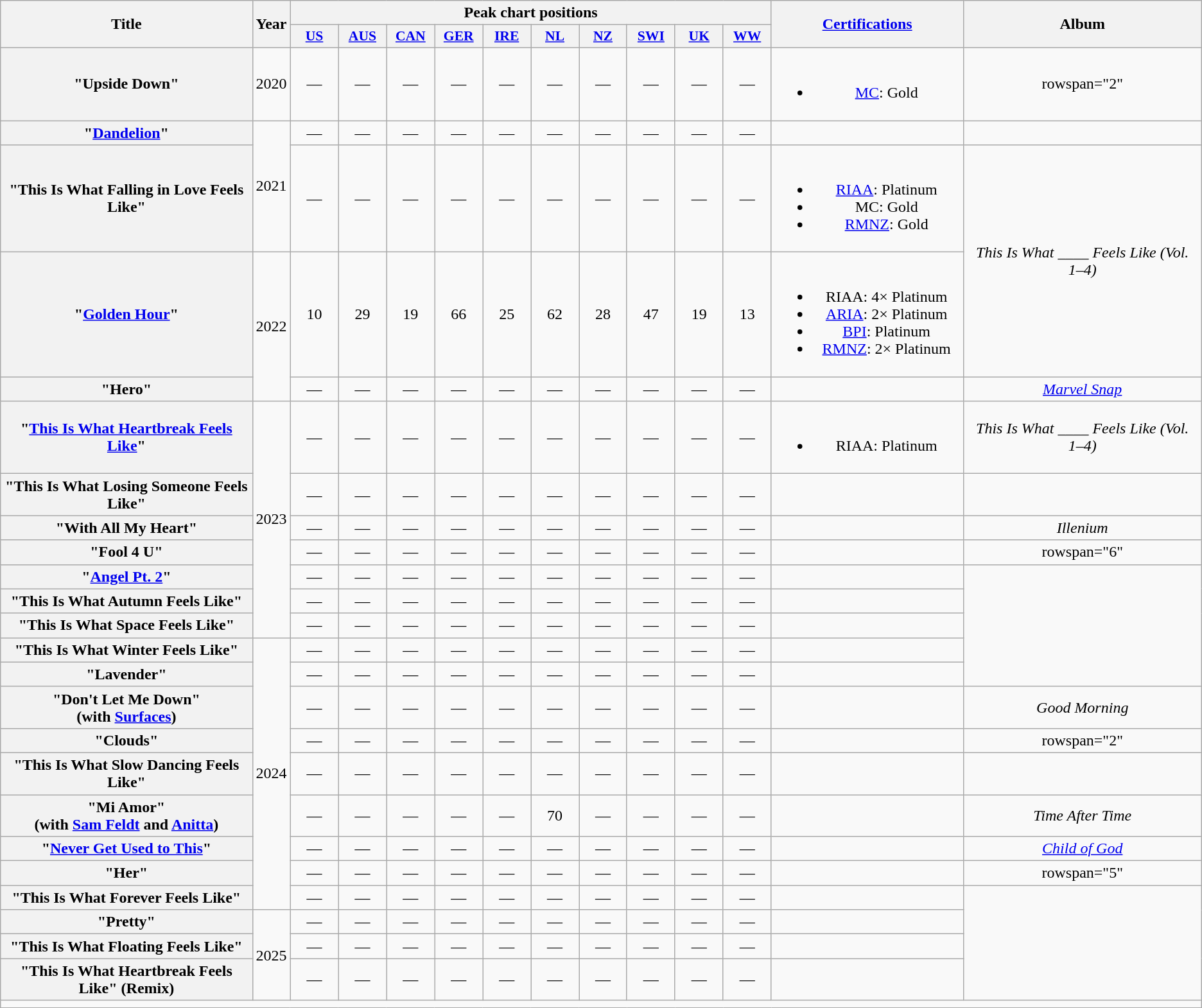<table class="wikitable plainrowheaders" style="text-align:center;">
<tr>
<th scope="col" rowspan="2">Title</th>
<th scope="col" rowspan="2">Year</th>
<th scope="col" colspan="10">Peak chart positions</th>
<th scope="col" rowspan="2" style="width:12em;"><a href='#'>Certifications</a></th>
<th scope="col" rowspan="2" style="width:15em;">Album</th>
</tr>
<tr>
<th scope="col" style="width:3em;font-size:90%;"><a href='#'>US</a><br></th>
<th scope="col" style="width:3em;font-size:90%;"><a href='#'>AUS</a><br></th>
<th scope="col" style="width:3em;font-size:90%;"><a href='#'>CAN</a><br></th>
<th scope="col" style="width:3em;font-size:90%;"><a href='#'>GER</a><br></th>
<th scope="col" style="width:3em;font-size:90%;"><a href='#'>IRE</a><br></th>
<th scope="col" style="width:3em;font-size:90%;"><a href='#'>NL</a><br></th>
<th scope="col" style="width:3em;font-size:90%;"><a href='#'>NZ</a><br></th>
<th scope="col" style="width:3em;font-size:90%;"><a href='#'>SWI</a><br></th>
<th scope="col" style="width:3em;font-size:90%;"><a href='#'>UK</a><br></th>
<th scope="col" style="width:3em;font-size:90%;"><a href='#'>WW</a><br></th>
</tr>
<tr>
<th scope="row">"Upside Down"<br></th>
<td>2020</td>
<td>—</td>
<td>—</td>
<td>—</td>
<td>—</td>
<td>—</td>
<td>—</td>
<td>—</td>
<td>—</td>
<td>—</td>
<td>—</td>
<td><br><ul><li><a href='#'>MC</a>: Gold</li></ul></td>
<td>rowspan="2" </td>
</tr>
<tr>
<th scope="row">"<a href='#'>Dandelion</a>"<br></th>
<td rowspan="2">2021</td>
<td>—</td>
<td>—</td>
<td>—</td>
<td>—</td>
<td>—</td>
<td>—</td>
<td>—</td>
<td>—</td>
<td>—</td>
<td>—</td>
<td></td>
</tr>
<tr>
<th scope="row">"This Is What Falling in Love Feels Like"</th>
<td>—</td>
<td>—</td>
<td>—</td>
<td>—</td>
<td>—</td>
<td>—</td>
<td>—</td>
<td>—</td>
<td>—</td>
<td>—</td>
<td><br><ul><li><a href='#'>RIAA</a>: Platinum</li><li>MC: Gold</li><li><a href='#'>RMNZ</a>: Gold</li></ul></td>
<td rowspan="2"><em>This Is What ____ Feels Like (Vol. 1–4)</em></td>
</tr>
<tr>
<th scope="row">"<a href='#'>Golden Hour</a>"</th>
<td rowspan="2">2022</td>
<td>10</td>
<td>29</td>
<td>19</td>
<td>66</td>
<td>25</td>
<td>62</td>
<td>28</td>
<td>47</td>
<td>19</td>
<td>13</td>
<td><br><ul><li>RIAA: 4× Platinum</li><li><a href='#'>ARIA</a>: 2× Platinum</li><li><a href='#'>BPI</a>: Platinum</li><li><a href='#'>RMNZ</a>: 2× Platinum</li></ul></td>
</tr>
<tr>
<th scope="row">"Hero"<br></th>
<td>—</td>
<td>—</td>
<td>—</td>
<td>—</td>
<td>—</td>
<td>—</td>
<td>—</td>
<td>—</td>
<td>—</td>
<td>—</td>
<td></td>
<td><em><a href='#'>Marvel Snap</a></em></td>
</tr>
<tr>
<th scope="row">"<a href='#'>This Is What Heartbreak Feels Like</a>"</th>
<td rowspan="7">2023</td>
<td>—</td>
<td>—</td>
<td>—</td>
<td>—</td>
<td>—</td>
<td>—</td>
<td>—</td>
<td>—</td>
<td>—</td>
<td>—</td>
<td><br><ul><li>RIAA: Platinum</li></ul></td>
<td><em>This Is What ____ Feels Like (Vol. 1–4)</em></td>
</tr>
<tr>
<th scope="row">"This Is What Losing Someone Feels Like"</th>
<td>—</td>
<td>—</td>
<td>—</td>
<td>—</td>
<td>—</td>
<td>—</td>
<td>—</td>
<td>—</td>
<td>—</td>
<td>—</td>
<td></td>
<td></td>
</tr>
<tr>
<th scope="row">"With All My Heart"<br></th>
<td>—</td>
<td>—</td>
<td>—</td>
<td>—</td>
<td>—</td>
<td>—</td>
<td>—</td>
<td>—</td>
<td>—</td>
<td>—</td>
<td></td>
<td><em>Illenium</em></td>
</tr>
<tr>
<th scope="row">"Fool 4 U"<br></th>
<td>—</td>
<td>—</td>
<td>—</td>
<td>—</td>
<td>—</td>
<td>—</td>
<td>—</td>
<td>—</td>
<td>—</td>
<td>—</td>
<td></td>
<td>rowspan="6" </td>
</tr>
<tr>
<th scope="row">"<a href='#'>Angel Pt. 2</a>"<br></th>
<td>—</td>
<td>—</td>
<td>—</td>
<td>—</td>
<td>—</td>
<td>—</td>
<td>—</td>
<td>—</td>
<td>—</td>
<td>—</td>
<td></td>
</tr>
<tr>
<th scope="row">"This Is What Autumn Feels Like"</th>
<td>—</td>
<td>—</td>
<td>—</td>
<td>—</td>
<td>—</td>
<td>—</td>
<td>—</td>
<td>—</td>
<td>—</td>
<td>—</td>
<td></td>
</tr>
<tr>
<th scope="row">"This Is What Space Feels Like"</th>
<td>—</td>
<td>—</td>
<td>—</td>
<td>—</td>
<td>—</td>
<td>—</td>
<td>—</td>
<td>—</td>
<td>—</td>
<td>—</td>
<td></td>
</tr>
<tr>
<th scope="row">"This Is What Winter Feels Like"</th>
<td rowspan="9">2024</td>
<td>—</td>
<td>—</td>
<td>—</td>
<td>—</td>
<td>—</td>
<td>—</td>
<td>—</td>
<td>—</td>
<td>—</td>
<td>—</td>
<td></td>
</tr>
<tr>
<th scope="row">"Lavender"<br></th>
<td>—</td>
<td>—</td>
<td>—</td>
<td>—</td>
<td>—</td>
<td>—</td>
<td>—</td>
<td>—</td>
<td>—</td>
<td>—</td>
<td></td>
</tr>
<tr>
<th scope="row">"Don't Let Me Down"<br><span>(with <a href='#'>Surfaces</a>)</span></th>
<td>—</td>
<td>—</td>
<td>—</td>
<td>—</td>
<td>—</td>
<td>—</td>
<td>—</td>
<td>—</td>
<td>—</td>
<td>—</td>
<td></td>
<td><em>Good Morning</em></td>
</tr>
<tr>
<th scope="row">"Clouds"</th>
<td>—</td>
<td>—</td>
<td>—</td>
<td>—</td>
<td>—</td>
<td>—</td>
<td>—</td>
<td>—</td>
<td>—</td>
<td>—</td>
<td></td>
<td>rowspan="2" </td>
</tr>
<tr>
<th scope="row">"This Is What Slow Dancing Feels Like"</th>
<td>—</td>
<td>—</td>
<td>—</td>
<td>—</td>
<td>—</td>
<td>—</td>
<td>—</td>
<td>—</td>
<td>—</td>
<td>—</td>
<td></td>
</tr>
<tr>
<th scope="row">"Mi Amor"<br><span>(with <a href='#'>Sam Feldt</a> and <a href='#'>Anitta</a>)</span></th>
<td>—</td>
<td>—</td>
<td>—</td>
<td>—</td>
<td>—</td>
<td>70</td>
<td>—</td>
<td>—</td>
<td>—</td>
<td>—</td>
<td></td>
<td><em>Time After Time</em></td>
</tr>
<tr>
<th scope="row">"<a href='#'>Never Get Used to This</a>"<br></th>
<td>—</td>
<td>—</td>
<td>—</td>
<td>—</td>
<td>—</td>
<td>—</td>
<td>—</td>
<td>—</td>
<td>—</td>
<td>—</td>
<td></td>
<td><em><a href='#'>Child of God</a></em></td>
</tr>
<tr>
<th scope="row">"Her"</th>
<td>—</td>
<td>—</td>
<td>—</td>
<td>—</td>
<td>—</td>
<td>—</td>
<td>—</td>
<td>—</td>
<td>—</td>
<td>—</td>
<td></td>
<td>rowspan="5" </td>
</tr>
<tr>
<th scope="row">"This Is What Forever Feels Like"<br></th>
<td>—</td>
<td>—</td>
<td>—</td>
<td>—</td>
<td>—</td>
<td>—</td>
<td>—</td>
<td>—</td>
<td>—</td>
<td>—</td>
<td></td>
</tr>
<tr>
<th scope="row">"Pretty"</th>
<td rowspan="3">2025</td>
<td>—</td>
<td>—</td>
<td>—</td>
<td>—</td>
<td>—</td>
<td>—</td>
<td>—</td>
<td>—</td>
<td>—</td>
<td>—</td>
<td></td>
</tr>
<tr>
<th scope="row">"This Is What Floating Feels Like"<br></th>
<td>—</td>
<td>—</td>
<td>—</td>
<td>—</td>
<td>—</td>
<td>—</td>
<td>—</td>
<td>—</td>
<td>—</td>
<td>—</td>
<td></td>
</tr>
<tr>
<th scope="row">"This Is What Heartbreak Feels Like" (Remix)<br></th>
<td>—</td>
<td>—</td>
<td>—</td>
<td>—</td>
<td>—</td>
<td>—</td>
<td>—</td>
<td>—</td>
<td>—</td>
<td>—</td>
<td></td>
</tr>
<tr>
<td colspan="15"></td>
</tr>
</table>
